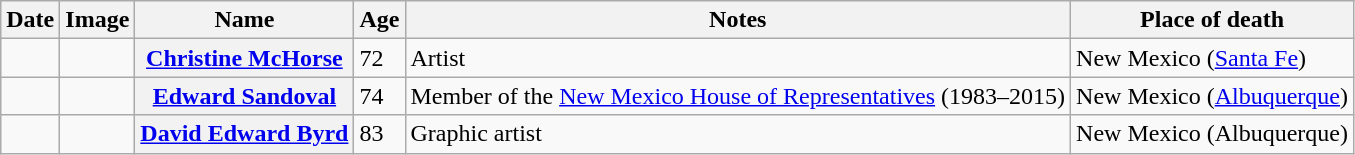<table class="wikitable sortable plainrowheaders">
<tr valign=bottom>
<th scope="col">Date</th>
<th scope="col">Image</th>
<th scope="col">Name</th>
<th scope="col">Age</th>
<th scope="col">Notes</th>
<th scope="col">Place of death</th>
</tr>
<tr>
<td></td>
<td></td>
<th scope="row"><a href='#'>Christine McHorse</a></th>
<td>72</td>
<td>Artist</td>
<td>New Mexico (<a href='#'>Santa Fe</a>)</td>
</tr>
<tr>
<td></td>
<td></td>
<th scope="row"><a href='#'>Edward Sandoval</a></th>
<td>74</td>
<td>Member of the <a href='#'>New Mexico House of Representatives</a> (1983–2015)</td>
<td>New Mexico (<a href='#'>Albuquerque</a>)</td>
</tr>
<tr>
<td></td>
<td></td>
<th scope="row"><a href='#'>David Edward Byrd</a></th>
<td>83</td>
<td>Graphic artist</td>
<td>New Mexico (Albuquerque)</td>
</tr>
</table>
